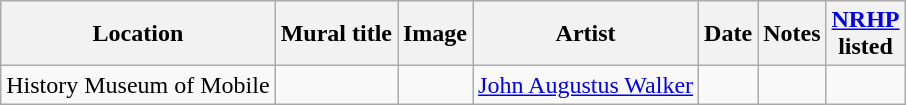<table class="wikitable sortable">
<tr>
<th>Location</th>
<th>Mural title</th>
<th>Image</th>
<th>Artist</th>
<th>Date</th>
<th>Notes</th>
<th><a href='#'>NRHP</a><br>listed</th>
</tr>
<tr>
<td>History Museum of Mobile</td>
<td></td>
<td></td>
<td><a href='#'>John Augustus Walker</a></td>
<td></td>
<td></td>
<td></td>
</tr>
</table>
